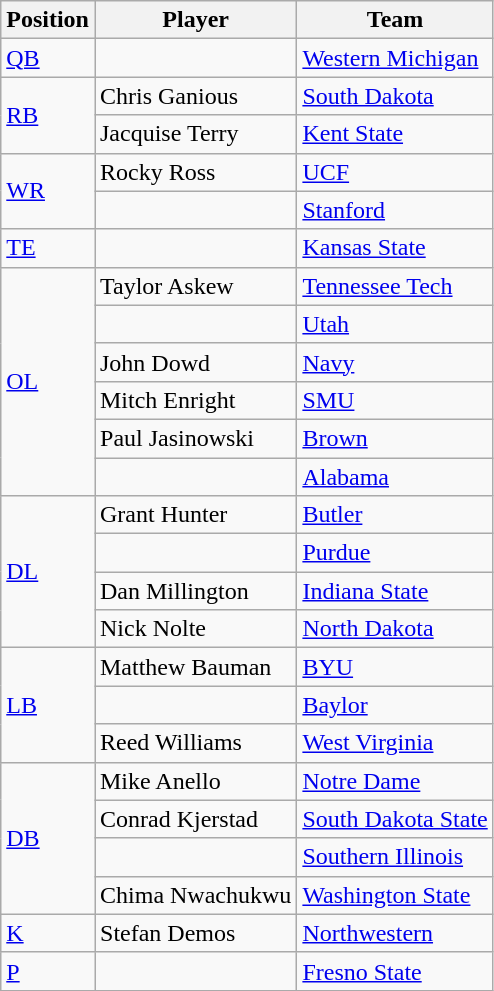<table class="wikitable sortable">
<tr>
<th>Position</th>
<th>Player</th>
<th>Team</th>
</tr>
<tr>
<td><a href='#'>QB</a></td>
<td></td>
<td><a href='#'>Western Michigan</a></td>
</tr>
<tr>
<td rowspan="2"><a href='#'>RB</a></td>
<td>Chris Ganious</td>
<td><a href='#'>South Dakota</a></td>
</tr>
<tr>
<td>Jacquise Terry</td>
<td><a href='#'>Kent State</a></td>
</tr>
<tr>
<td rowspan="2"><a href='#'>WR</a></td>
<td>Rocky Ross</td>
<td><a href='#'>UCF</a></td>
</tr>
<tr>
<td></td>
<td><a href='#'>Stanford</a></td>
</tr>
<tr>
<td><a href='#'>TE</a></td>
<td></td>
<td><a href='#'>Kansas State</a></td>
</tr>
<tr>
<td rowspan="6"><a href='#'>OL</a></td>
<td>Taylor Askew</td>
<td><a href='#'>Tennessee Tech</a></td>
</tr>
<tr>
<td></td>
<td><a href='#'>Utah</a></td>
</tr>
<tr>
<td>John Dowd</td>
<td><a href='#'>Navy</a></td>
</tr>
<tr>
<td>Mitch Enright</td>
<td><a href='#'>SMU</a></td>
</tr>
<tr>
<td>Paul Jasinowski</td>
<td><a href='#'>Brown</a></td>
</tr>
<tr>
<td></td>
<td><a href='#'>Alabama</a></td>
</tr>
<tr>
<td rowspan="4"><a href='#'>DL</a></td>
<td>Grant Hunter</td>
<td><a href='#'>Butler</a></td>
</tr>
<tr>
<td></td>
<td><a href='#'>Purdue</a></td>
</tr>
<tr>
<td>Dan Millington</td>
<td><a href='#'>Indiana State</a></td>
</tr>
<tr>
<td>Nick Nolte</td>
<td><a href='#'>North Dakota</a></td>
</tr>
<tr>
<td rowspan="3"><a href='#'>LB</a></td>
<td>Matthew Bauman</td>
<td><a href='#'>BYU</a></td>
</tr>
<tr>
<td></td>
<td><a href='#'>Baylor</a></td>
</tr>
<tr>
<td>Reed Williams</td>
<td><a href='#'>West Virginia</a></td>
</tr>
<tr>
<td rowspan="4"><a href='#'>DB</a></td>
<td>Mike Anello</td>
<td><a href='#'>Notre Dame</a></td>
</tr>
<tr>
<td>Conrad Kjerstad</td>
<td><a href='#'>South Dakota State</a></td>
</tr>
<tr>
<td></td>
<td><a href='#'>Southern Illinois</a></td>
</tr>
<tr>
<td>Chima Nwachukwu</td>
<td><a href='#'>Washington State</a></td>
</tr>
<tr>
<td><a href='#'>K</a></td>
<td>Stefan Demos</td>
<td><a href='#'>Northwestern</a></td>
</tr>
<tr>
<td><a href='#'>P</a></td>
<td></td>
<td><a href='#'>Fresno State</a></td>
</tr>
</table>
